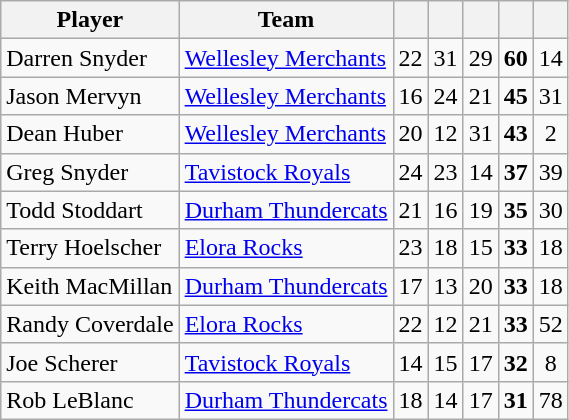<table class="wikitable" style="text-align:center">
<tr>
<th width:30%;">Player</th>
<th width:30%;">Team</th>
<th width:7.5%;"></th>
<th width:7.5%;"></th>
<th width:7.5%;"></th>
<th width:7.5%;"></th>
<th width:7.5%;"></th>
</tr>
<tr>
<td align=left>Darren Snyder</td>
<td align=left><a href='#'>Wellesley Merchants</a></td>
<td>22</td>
<td>31</td>
<td>29</td>
<td><strong>60</strong></td>
<td>14</td>
</tr>
<tr>
<td align=left>Jason Mervyn</td>
<td align=left><a href='#'>Wellesley Merchants</a></td>
<td>16</td>
<td>24</td>
<td>21</td>
<td><strong>45</strong></td>
<td>31</td>
</tr>
<tr>
<td align=left>Dean Huber</td>
<td align=left><a href='#'>Wellesley Merchants</a></td>
<td>20</td>
<td>12</td>
<td>31</td>
<td><strong>43</strong></td>
<td>2</td>
</tr>
<tr>
<td align=left>Greg Snyder</td>
<td align=left><a href='#'>Tavistock Royals</a></td>
<td>24</td>
<td>23</td>
<td>14</td>
<td><strong>37</strong></td>
<td>39</td>
</tr>
<tr>
<td align=left>Todd Stoddart</td>
<td align=left><a href='#'>Durham Thundercats</a></td>
<td>21</td>
<td>16</td>
<td>19</td>
<td><strong>35</strong></td>
<td>30</td>
</tr>
<tr>
<td align=left>Terry Hoelscher</td>
<td align=left><a href='#'>Elora Rocks</a></td>
<td>23</td>
<td>18</td>
<td>15</td>
<td><strong>33</strong></td>
<td>18</td>
</tr>
<tr>
<td align=left>Keith MacMillan</td>
<td align=left><a href='#'>Durham Thundercats</a></td>
<td>17</td>
<td>13</td>
<td>20</td>
<td><strong>33</strong></td>
<td>18</td>
</tr>
<tr>
<td align=left>Randy Coverdale</td>
<td align=left><a href='#'>Elora Rocks</a></td>
<td>22</td>
<td>12</td>
<td>21</td>
<td><strong>33</strong></td>
<td>52</td>
</tr>
<tr>
<td align=left>Joe Scherer</td>
<td align=left><a href='#'>Tavistock Royals</a></td>
<td>14</td>
<td>15</td>
<td>17</td>
<td><strong>32</strong></td>
<td>8</td>
</tr>
<tr>
<td align=left>Rob LeBlanc</td>
<td align=left><a href='#'>Durham Thundercats</a></td>
<td>18</td>
<td>14</td>
<td>17</td>
<td><strong>31</strong></td>
<td>78</td>
</tr>
</table>
